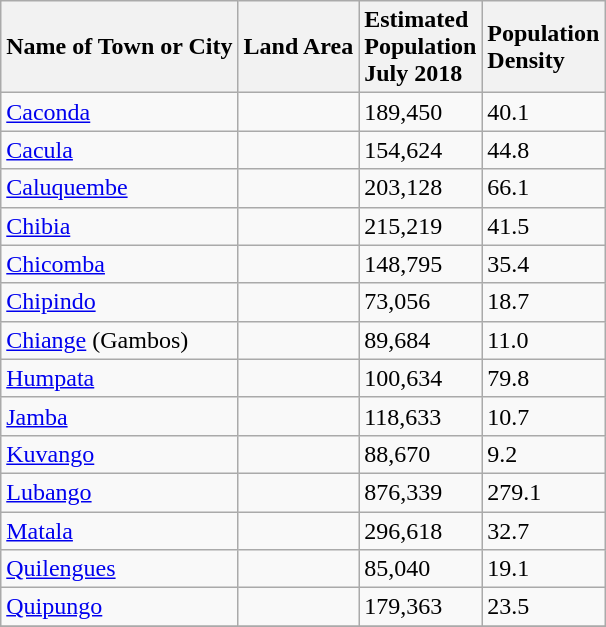<table class="wikitable sortable" style="font-size:100%;">
<tr>
<th>Name of Town or City</th>
<th>Land Area</th>
<th style="text-align:left;">Estimated<br>Population<br>July 2018</th>
<th style="text-align:left;">Population<br>Density</th>
</tr>
<tr>
<td><a href='#'>Caconda</a></td>
<td></td>
<td>189,450</td>
<td>40.1</td>
</tr>
<tr>
<td><a href='#'>Cacula</a></td>
<td></td>
<td>154,624</td>
<td>44.8</td>
</tr>
<tr>
<td><a href='#'>Caluquembe</a></td>
<td></td>
<td>203,128</td>
<td>66.1</td>
</tr>
<tr>
<td><a href='#'>Chibia</a></td>
<td></td>
<td>215,219</td>
<td>41.5</td>
</tr>
<tr>
<td><a href='#'>Chicomba</a></td>
<td></td>
<td>148,795</td>
<td>35.4</td>
</tr>
<tr>
<td><a href='#'>Chipindo</a></td>
<td></td>
<td>73,056</td>
<td>18.7</td>
</tr>
<tr>
<td><a href='#'>Chiange</a> (Gambos)</td>
<td></td>
<td>89,684</td>
<td>11.0</td>
</tr>
<tr>
<td><a href='#'>Humpata</a></td>
<td></td>
<td>100,634</td>
<td>79.8</td>
</tr>
<tr>
<td><a href='#'>Jamba</a></td>
<td></td>
<td>118,633</td>
<td>10.7</td>
</tr>
<tr>
<td><a href='#'>Kuvango</a></td>
<td></td>
<td>88,670</td>
<td>9.2</td>
</tr>
<tr>
<td><a href='#'>Lubango</a></td>
<td></td>
<td>876,339</td>
<td>279.1</td>
</tr>
<tr>
<td><a href='#'>Matala</a></td>
<td></td>
<td>296,618</td>
<td>32.7</td>
</tr>
<tr>
<td><a href='#'>Quilengues</a></td>
<td></td>
<td>85,040</td>
<td>19.1</td>
</tr>
<tr>
<td><a href='#'>Quipungo</a></td>
<td></td>
<td>179,363</td>
<td>23.5</td>
</tr>
<tr>
</tr>
</table>
